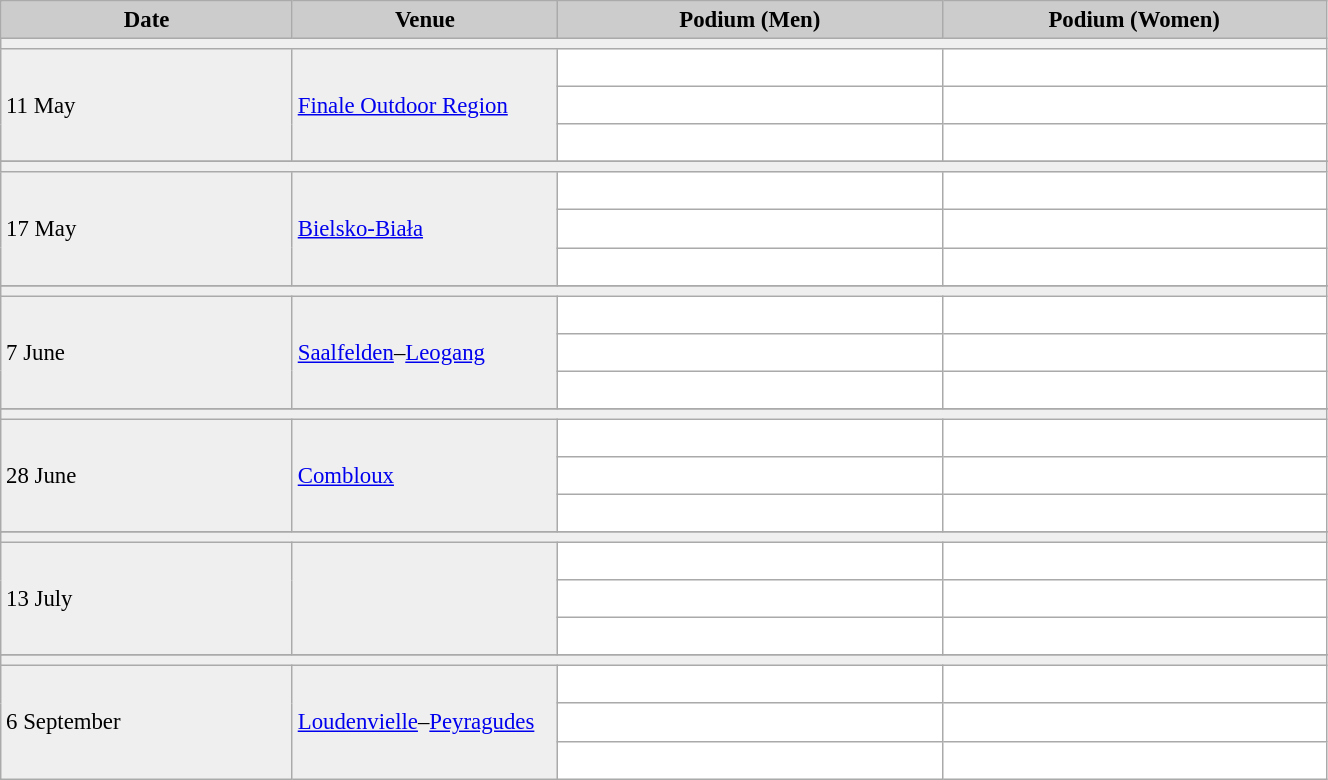<table class="wikitable" width=70% bgcolor="#f7f8ff" cellpadding="3" cellspacing="0" border="1" style="font-size: 95%; border: gray solid 1px; border-collapse: collapse;">
<tr bgcolor="#CCCCCC">
<td align="center"><strong>Date</strong></td>
<td width=20% align="center"><strong>Venue</strong></td>
<td width=29% align="center"><strong>Podium (Men)</strong></td>
<td width=29% align="center"><strong>Podium (Women)</strong></td>
</tr>
<tr bgcolor="#EFEFEF">
<td colspan=4></td>
</tr>
<tr bgcolor="#EFEFEF">
<td rowspan=3>11 May</td>
<td rowspan=3 nowrap> <a href='#'>Finale Outdoor Region</a></td>
<td bgcolor="#ffffff">   </td>
<td bgcolor="#ffffff">   </td>
</tr>
<tr>
<td bgcolor="#ffffff">   </td>
<td bgcolor="#ffffff">   </td>
</tr>
<tr>
<td bgcolor="#ffffff">   </td>
<td bgcolor="#ffffff">   </td>
</tr>
<tr>
</tr>
<tr bgcolor="#EFEFEF">
<td colspan=4></td>
</tr>
<tr bgcolor="#EFEFEF">
<td rowspan=3>17 May</td>
<td rowspan=3> <a href='#'>Bielsko-Biała</a></td>
<td bgcolor="#ffffff">   </td>
<td bgcolor="#ffffff">   </td>
</tr>
<tr>
<td bgcolor="#ffffff">   </td>
<td bgcolor="#ffffff">   </td>
</tr>
<tr>
<td bgcolor="#ffffff">   </td>
<td bgcolor="#ffffff">   </td>
</tr>
<tr>
</tr>
<tr bgcolor="#EFEFEF">
<td colspan=4></td>
</tr>
<tr bgcolor="#EFEFEF">
<td rowspan=3>7 June</td>
<td rowspan=3> <a href='#'>Saalfelden</a>–<a href='#'>Leogang</a></td>
<td bgcolor="#ffffff">   </td>
<td bgcolor="#ffffff">   </td>
</tr>
<tr>
<td bgcolor="#ffffff">   </td>
<td bgcolor="#ffffff">   </td>
</tr>
<tr>
<td bgcolor="#ffffff">   </td>
<td bgcolor="#ffffff">   </td>
</tr>
<tr>
</tr>
<tr bgcolor="#EFEFEF">
<td colspan=4></td>
</tr>
<tr bgcolor="#EFEFEF">
<td rowspan=3>28 June</td>
<td rowspan=3> <a href='#'>Combloux</a></td>
<td bgcolor="#ffffff">   </td>
<td bgcolor="#ffffff">   </td>
</tr>
<tr>
<td bgcolor="#ffffff">   </td>
<td bgcolor="#ffffff">   </td>
</tr>
<tr>
<td bgcolor="#ffffff">   </td>
<td bgcolor="#ffffff">   </td>
</tr>
<tr>
</tr>
<tr bgcolor="#EFEFEF">
<td colspan=4></td>
</tr>
<tr bgcolor="#EFEFEF">
<td rowspan=3>13 July</td>
<td rowspan=3> </td>
<td bgcolor="#ffffff">   </td>
<td bgcolor="#ffffff">   </td>
</tr>
<tr>
<td bgcolor="#ffffff">   </td>
<td bgcolor="#ffffff">   </td>
</tr>
<tr>
<td bgcolor="#ffffff">   </td>
<td bgcolor="#ffffff">   </td>
</tr>
<tr>
</tr>
<tr bgcolor="#EFEFEF">
<td colspan=4></td>
</tr>
<tr bgcolor="#EFEFEF">
<td rowspan=3>6 September</td>
<td nowrap rowspan=3> <a href='#'>Loudenvielle</a>–<a href='#'>Peyragudes</a></td>
<td bgcolor="#ffffff">   </td>
<td bgcolor="#ffffff">   </td>
</tr>
<tr>
<td bgcolor="#ffffff">   </td>
<td bgcolor="#ffffff">   </td>
</tr>
<tr>
<td bgcolor="#ffffff">   </td>
<td bgcolor="#ffffff">   </td>
</tr>
</table>
